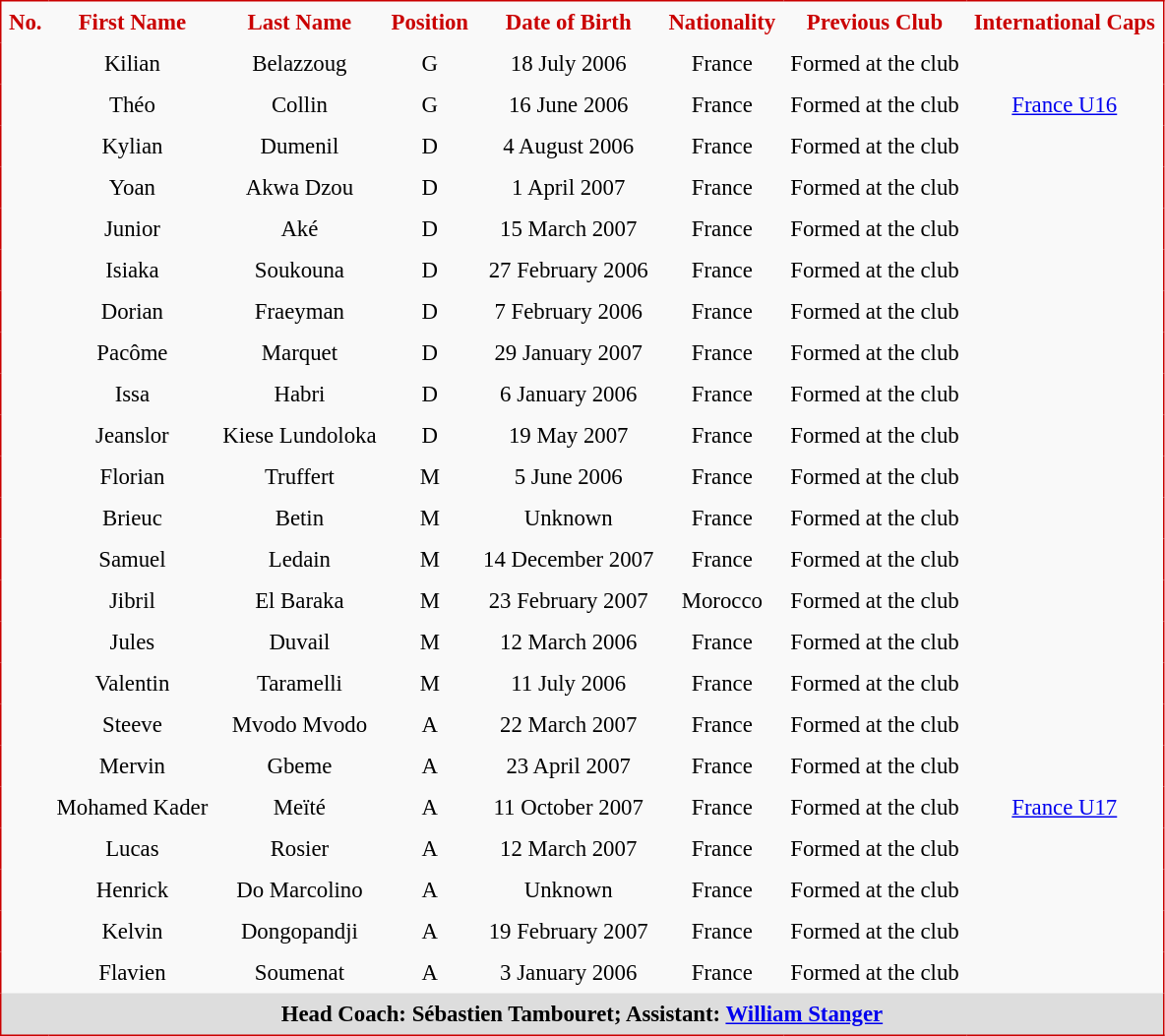<table cellpadding="5" cellspacing="1" style="font-size:95%; background-color:#F9F9F9; text-align:center; border:1px solid #CA0000; border-collapse:collapse; margin-bottom:12px;" class="sortable">
<tr>
<th style="color:#CA0000;">No.</th>
<th style="color:#CA0000;">First Name</th>
<th style="color:#CA0000;">Last Name</th>
<th style="color:#CA0000;">Position</th>
<th style="color:#CA0000;">Date of Birth</th>
<th style="color:#CA0000;">Nationality</th>
<th style="color:#CA0000;">Previous Club</th>
<th style="color:#CA0000;">International Caps</th>
</tr>
<tr>
<td></td>
<td>Kilian</td>
<td>Belazzoug</td>
<td>G</td>
<td>18 July 2006</td>
<td>France</td>
<td>Formed at the club</td>
<td></td>
</tr>
<tr>
<td></td>
<td>Théo</td>
<td>Collin</td>
<td>G</td>
<td>16 June 2006</td>
<td>France</td>
<td>Formed at the club</td>
<td><a href='#'>France U16</a></td>
</tr>
<tr>
<td></td>
<td>Kylian</td>
<td>Dumenil</td>
<td>D</td>
<td>4 August 2006</td>
<td>France</td>
<td>Formed at the club</td>
<td></td>
</tr>
<tr>
<td></td>
<td>Yoan</td>
<td>Akwa Dzou</td>
<td>D</td>
<td>1 April 2007</td>
<td>France</td>
<td>Formed at the club</td>
<td></td>
</tr>
<tr>
<td></td>
<td>Junior</td>
<td>Aké</td>
<td>D</td>
<td>15 March 2007</td>
<td>France</td>
<td>Formed at the club</td>
<td></td>
</tr>
<tr>
<td></td>
<td>Isiaka</td>
<td>Soukouna</td>
<td>D</td>
<td>27 February 2006</td>
<td>France</td>
<td>Formed at the club</td>
<td></td>
</tr>
<tr>
<td></td>
<td>Dorian</td>
<td>Fraeyman</td>
<td>D</td>
<td>7 February 2006</td>
<td>France</td>
<td>Formed at the club</td>
<td></td>
</tr>
<tr>
<td></td>
<td>Pacôme</td>
<td>Marquet</td>
<td>D</td>
<td>29 January 2007</td>
<td>France</td>
<td>Formed at the club</td>
<td></td>
</tr>
<tr>
<td></td>
<td>Issa</td>
<td>Habri</td>
<td>D</td>
<td>6 January 2006</td>
<td>France</td>
<td>Formed at the club</td>
<td></td>
</tr>
<tr>
<td></td>
<td>Jeanslor</td>
<td>Kiese Lundoloka</td>
<td>D</td>
<td>19 May 2007</td>
<td>France</td>
<td>Formed at the club</td>
<td></td>
</tr>
<tr>
<td></td>
<td>Florian</td>
<td>Truffert</td>
<td>M</td>
<td>5 June 2006</td>
<td>France</td>
<td>Formed at the club</td>
<td></td>
</tr>
<tr>
<td></td>
<td>Brieuc</td>
<td>Betin</td>
<td>M</td>
<td>Unknown</td>
<td>France</td>
<td>Formed at the club</td>
<td></td>
</tr>
<tr>
<td></td>
<td>Samuel</td>
<td>Ledain</td>
<td>M</td>
<td>14 December 2007</td>
<td>France</td>
<td>Formed at the club</td>
<td></td>
</tr>
<tr>
<td></td>
<td>Jibril</td>
<td>El Baraka</td>
<td>M</td>
<td>23 February 2007</td>
<td>Morocco</td>
<td>Formed at the club</td>
<td></td>
</tr>
<tr>
<td></td>
<td>Jules</td>
<td>Duvail</td>
<td>M</td>
<td>12 March 2006</td>
<td>France</td>
<td>Formed at the club</td>
<td></td>
</tr>
<tr>
<td></td>
<td>Valentin</td>
<td>Taramelli</td>
<td>M</td>
<td>11 July 2006</td>
<td>France</td>
<td>Formed at the club</td>
<td></td>
</tr>
<tr>
<td></td>
<td>Steeve</td>
<td>Mvodo Mvodo</td>
<td>A</td>
<td>22 March 2007</td>
<td>France</td>
<td>Formed at the club</td>
<td></td>
</tr>
<tr>
<td></td>
<td>Mervin</td>
<td>Gbeme</td>
<td>A</td>
<td>23 April 2007</td>
<td>France</td>
<td>Formed at the club</td>
<td></td>
</tr>
<tr>
<td></td>
<td>Mohamed Kader</td>
<td>Meïté</td>
<td>A</td>
<td>11 October 2007</td>
<td>France</td>
<td>Formed at the club</td>
<td><a href='#'>France U17</a></td>
</tr>
<tr>
<td></td>
<td>Lucas</td>
<td>Rosier</td>
<td>A</td>
<td>12 March 2007</td>
<td>France</td>
<td>Formed at the club</td>
<td></td>
</tr>
<tr>
<td></td>
<td>Henrick</td>
<td>Do Marcolino</td>
<td>A</td>
<td>Unknown</td>
<td>France</td>
<td>Formed at the club</td>
<td></td>
</tr>
<tr>
<td></td>
<td>Kelvin</td>
<td>Dongopandji</td>
<td>A</td>
<td>19 February 2007</td>
<td>France</td>
<td>Formed at the club</td>
<td></td>
</tr>
<tr>
<td></td>
<td>Flavien</td>
<td>Soumenat</td>
<td>A</td>
<td>3 January 2006</td>
<td>France</td>
<td>Formed at the club</td>
<td></td>
</tr>
<tr class="sortbottom" style="background:#DDDDDD;">
<th colspan="8">Head Coach: Sébastien Tambouret; Assistant: <a href='#'>William Stanger</a></th>
</tr>
</table>
